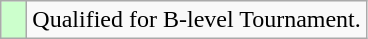<table class="wikitable">
<tr>
<td style="width:10px; background:#cfc;"></td>
<td>Qualified for B-level Tournament.</td>
</tr>
</table>
